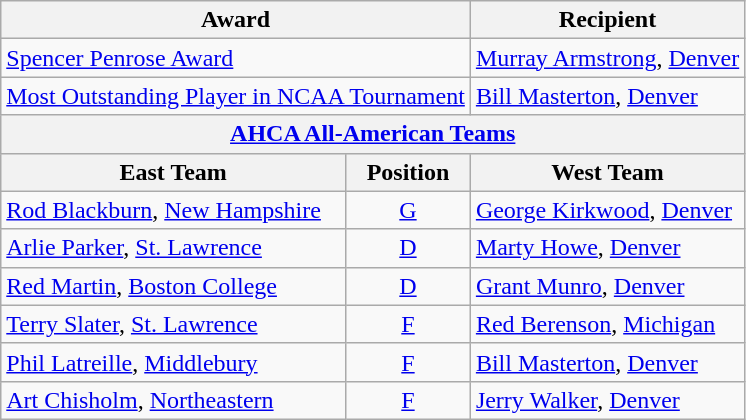<table class="wikitable">
<tr>
<th colspan=2>Award</th>
<th>Recipient</th>
</tr>
<tr>
<td colspan=2><a href='#'>Spencer Penrose Award</a></td>
<td><a href='#'>Murray Armstrong</a>, <a href='#'>Denver</a></td>
</tr>
<tr>
<td colspan=2><a href='#'>Most Outstanding Player in NCAA Tournament</a></td>
<td><a href='#'>Bill Masterton</a>, <a href='#'>Denver</a></td>
</tr>
<tr>
<th colspan=3><a href='#'>AHCA All-American Teams</a></th>
</tr>
<tr>
<th>East Team</th>
<th>  Position  </th>
<th>West Team</th>
</tr>
<tr>
<td><a href='#'>Rod Blackburn</a>, <a href='#'>New Hampshire</a></td>
<td align=center><a href='#'>G</a></td>
<td><a href='#'>George Kirkwood</a>, <a href='#'>Denver</a></td>
</tr>
<tr>
<td><a href='#'>Arlie Parker</a>, <a href='#'>St. Lawrence</a></td>
<td align=center><a href='#'>D</a></td>
<td><a href='#'>Marty Howe</a>, <a href='#'>Denver</a></td>
</tr>
<tr>
<td><a href='#'>Red Martin</a>, <a href='#'>Boston College</a></td>
<td align=center><a href='#'>D</a></td>
<td><a href='#'>Grant Munro</a>, <a href='#'>Denver</a></td>
</tr>
<tr>
<td><a href='#'>Terry Slater</a>, <a href='#'>St. Lawrence</a></td>
<td align=center><a href='#'>F</a></td>
<td><a href='#'>Red Berenson</a>, <a href='#'>Michigan</a></td>
</tr>
<tr>
<td><a href='#'>Phil Latreille</a>, <a href='#'>Middlebury</a></td>
<td align=center><a href='#'>F</a></td>
<td><a href='#'>Bill Masterton</a>, <a href='#'>Denver</a></td>
</tr>
<tr>
<td><a href='#'>Art Chisholm</a>, <a href='#'>Northeastern</a></td>
<td align=center><a href='#'>F</a></td>
<td><a href='#'>Jerry Walker</a>, <a href='#'>Denver</a></td>
</tr>
</table>
